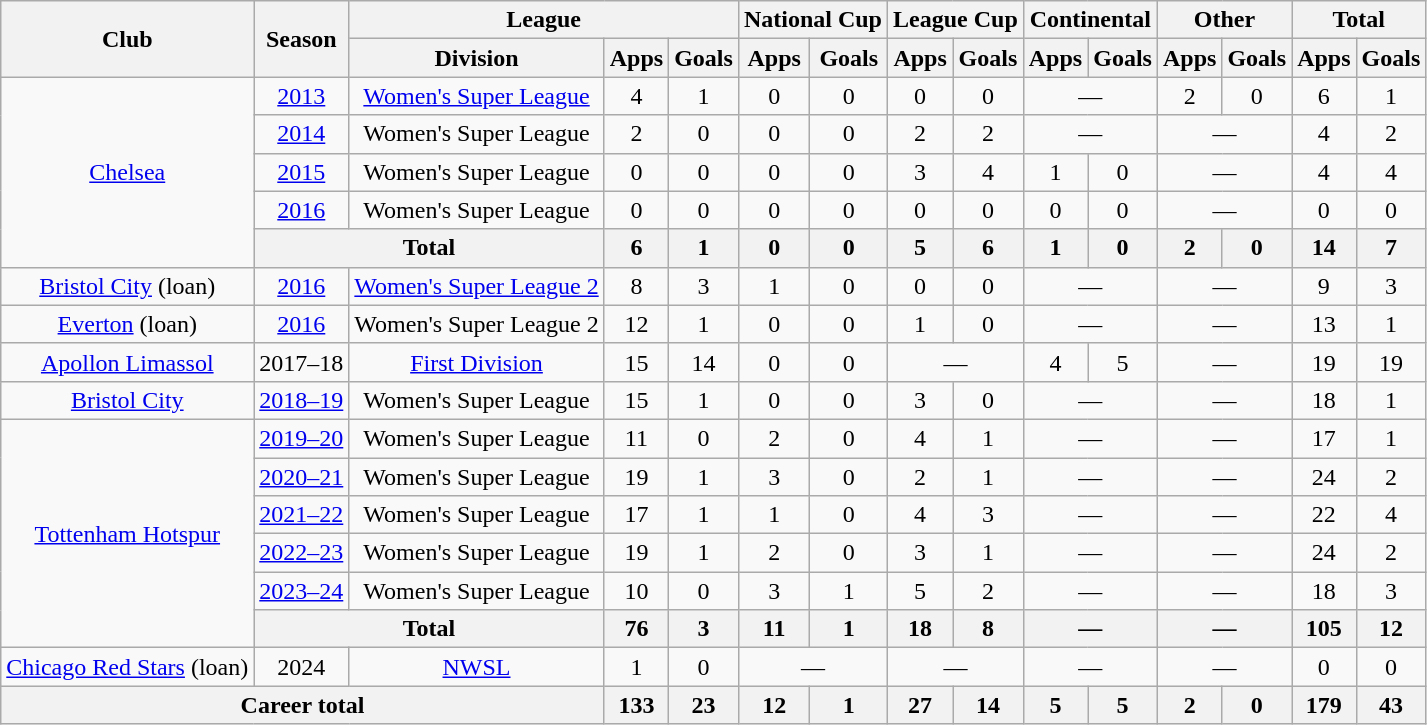<table class="wikitable" style="text-align:center">
<tr>
<th rowspan="2">Club</th>
<th rowspan="2">Season</th>
<th colspan="3">League</th>
<th colspan="2">National Cup</th>
<th colspan="2">League Cup</th>
<th colspan="2">Continental</th>
<th colspan="2">Other</th>
<th colspan="2">Total</th>
</tr>
<tr>
<th>Division</th>
<th>Apps</th>
<th>Goals</th>
<th>Apps</th>
<th>Goals</th>
<th>Apps</th>
<th>Goals</th>
<th>Apps</th>
<th>Goals</th>
<th>Apps</th>
<th>Goals</th>
<th>Apps</th>
<th>Goals</th>
</tr>
<tr>
<td rowspan="5"><a href='#'>Chelsea</a></td>
<td><a href='#'>2013</a></td>
<td><a href='#'>Women's Super League</a></td>
<td>4</td>
<td>1</td>
<td>0</td>
<td>0</td>
<td>0</td>
<td>0</td>
<td colspan="2">—</td>
<td>2</td>
<td>0</td>
<td>6</td>
<td>1</td>
</tr>
<tr>
<td><a href='#'>2014</a></td>
<td>Women's Super League</td>
<td>2</td>
<td>0</td>
<td>0</td>
<td>0</td>
<td>2</td>
<td>2</td>
<td colspan="2">—</td>
<td colspan="2">—</td>
<td>4</td>
<td>2</td>
</tr>
<tr>
<td><a href='#'>2015</a></td>
<td>Women's Super League</td>
<td>0</td>
<td>0</td>
<td>0</td>
<td>0</td>
<td>3</td>
<td>4</td>
<td>1</td>
<td>0</td>
<td colspan="2">—</td>
<td>4</td>
<td>4</td>
</tr>
<tr>
<td><a href='#'>2016</a></td>
<td>Women's Super League</td>
<td>0</td>
<td>0</td>
<td>0</td>
<td>0</td>
<td>0</td>
<td>0</td>
<td>0</td>
<td>0</td>
<td colspan="2">—</td>
<td>0</td>
<td>0</td>
</tr>
<tr>
<th colspan="2">Total</th>
<th>6</th>
<th>1</th>
<th>0</th>
<th>0</th>
<th>5</th>
<th>6</th>
<th>1</th>
<th>0</th>
<th>2</th>
<th>0</th>
<th>14</th>
<th>7</th>
</tr>
<tr>
<td rowspan="1"><a href='#'>Bristol City</a> (loan)</td>
<td><a href='#'>2016</a></td>
<td><a href='#'>Women's Super League 2</a></td>
<td>8</td>
<td>3</td>
<td>1</td>
<td>0</td>
<td>0</td>
<td>0</td>
<td colspan="2">—</td>
<td colspan="2">—</td>
<td>9</td>
<td>3</td>
</tr>
<tr>
<td rowspan="1"><a href='#'>Everton</a> (loan)</td>
<td><a href='#'>2016</a></td>
<td>Women's Super League 2</td>
<td>12</td>
<td>1</td>
<td>0</td>
<td>0</td>
<td>1</td>
<td>0</td>
<td colspan="2">—</td>
<td colspan="2">—</td>
<td>13</td>
<td>1</td>
</tr>
<tr>
<td rowspan="1"><a href='#'>Apollon Limassol</a></td>
<td>2017–18</td>
<td rowspan="1"><a href='#'>First Division</a></td>
<td>15</td>
<td>14</td>
<td>0</td>
<td>0</td>
<td colspan="2">—</td>
<td>4</td>
<td>5</td>
<td colspan="2">—</td>
<td>19</td>
<td>19</td>
</tr>
<tr>
<td rowspan="1"><a href='#'>Bristol City</a></td>
<td><a href='#'>2018–19</a></td>
<td>Women's Super League</td>
<td>15</td>
<td>1</td>
<td>0</td>
<td>0</td>
<td>3</td>
<td>0</td>
<td colspan="2">—</td>
<td colspan="2">—</td>
<td>18</td>
<td>1</td>
</tr>
<tr>
<td rowspan="6"><a href='#'>Tottenham Hotspur</a></td>
<td><a href='#'>2019–20</a></td>
<td>Women's Super League</td>
<td>11</td>
<td>0</td>
<td>2</td>
<td>0</td>
<td>4</td>
<td>1</td>
<td colspan="2">—</td>
<td colspan="2">—</td>
<td>17</td>
<td>1</td>
</tr>
<tr>
<td><a href='#'>2020–21</a></td>
<td>Women's Super League</td>
<td>19</td>
<td>1</td>
<td>3</td>
<td>0</td>
<td>2</td>
<td>1</td>
<td colspan="2">—</td>
<td colspan="2">—</td>
<td>24</td>
<td>2</td>
</tr>
<tr>
<td><a href='#'>2021–22</a></td>
<td>Women's Super League</td>
<td>17</td>
<td>1</td>
<td>1</td>
<td>0</td>
<td>4</td>
<td>3</td>
<td colspan="2">—</td>
<td colspan="2">—</td>
<td>22</td>
<td>4</td>
</tr>
<tr>
<td><a href='#'>2022–23</a></td>
<td>Women's Super League</td>
<td>19</td>
<td>1</td>
<td>2</td>
<td>0</td>
<td>3</td>
<td>1</td>
<td colspan="2">—</td>
<td colspan="2">—</td>
<td>24</td>
<td>2</td>
</tr>
<tr>
<td><a href='#'>2023–24</a></td>
<td>Women's Super League</td>
<td>10</td>
<td>0</td>
<td>3</td>
<td>1</td>
<td>5</td>
<td>2</td>
<td colspan="2">—</td>
<td colspan="2">—</td>
<td>18</td>
<td>3</td>
</tr>
<tr>
<th colspan="2">Total</th>
<th>76</th>
<th>3</th>
<th>11</th>
<th>1</th>
<th>18</th>
<th>8</th>
<th colspan="2">—</th>
<th colspan="2">—</th>
<th>105</th>
<th>12</th>
</tr>
<tr>
<td><a href='#'>Chicago Red Stars</a> (loan)</td>
<td>2024</td>
<td><a href='#'>NWSL</a></td>
<td>1</td>
<td>0</td>
<td colspan="2">—</td>
<td colspan="2">—</td>
<td colspan="2">—</td>
<td colspan="2">—</td>
<td>0</td>
<td>0</td>
</tr>
<tr>
<th colspan="3">Career total</th>
<th>133</th>
<th>23</th>
<th>12</th>
<th>1</th>
<th>27</th>
<th>14</th>
<th>5</th>
<th>5</th>
<th>2</th>
<th>0</th>
<th>179</th>
<th>43</th>
</tr>
</table>
